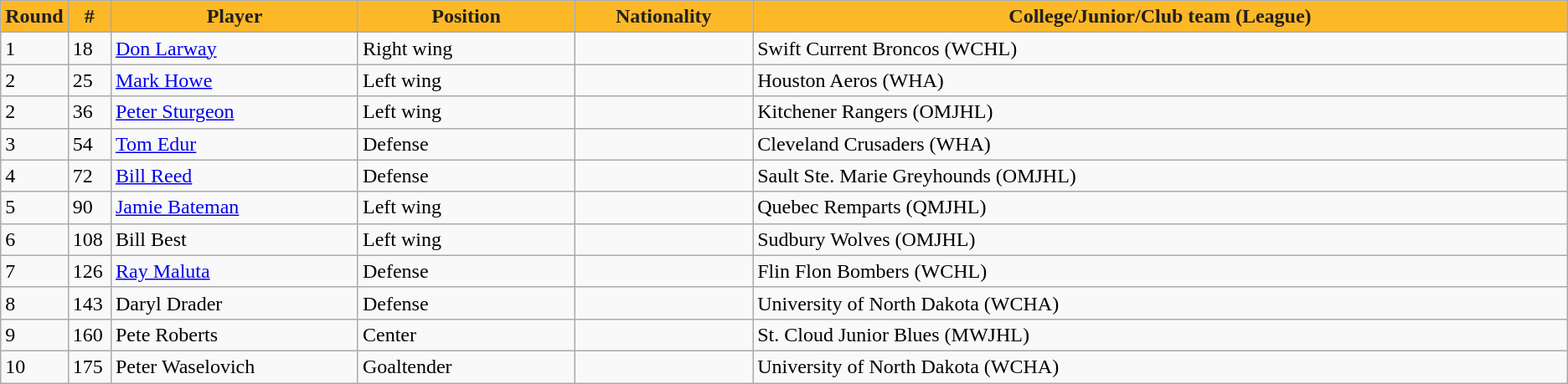<table class="wikitable">
<tr>
<th style="background:#FDB827; color:#231F20" width="2.75%">Round</th>
<th style="background:#FDB827; color:#231F20" width="2.75%">#</th>
<th style="background:#FDB827; color:#231F20" width="16.0%">Player</th>
<th style="background:#FDB827; color:#231F20" width="14.0%">Position</th>
<th style="background:#FDB827; color:#231F20" width="11.5%">Nationality</th>
<th style="background:#FDB827; color:#231F20" width="100.0%">College/Junior/Club team (League)</th>
</tr>
<tr>
<td>1</td>
<td>18</td>
<td><a href='#'>Don Larway</a></td>
<td>Right wing</td>
<td></td>
<td>Swift Current Broncos (WCHL)</td>
</tr>
<tr>
<td>2</td>
<td>25</td>
<td><a href='#'>Mark Howe</a></td>
<td>Left wing</td>
<td></td>
<td>Houston Aeros (WHA)</td>
</tr>
<tr>
<td>2</td>
<td>36</td>
<td><a href='#'>Peter Sturgeon</a></td>
<td>Left wing</td>
<td></td>
<td>Kitchener Rangers (OMJHL)</td>
</tr>
<tr>
<td>3</td>
<td>54</td>
<td><a href='#'>Tom Edur</a></td>
<td>Defense</td>
<td></td>
<td>Cleveland Crusaders (WHA)</td>
</tr>
<tr>
<td>4</td>
<td>72</td>
<td><a href='#'>Bill Reed</a></td>
<td>Defense</td>
<td></td>
<td>Sault Ste. Marie Greyhounds (OMJHL)</td>
</tr>
<tr>
<td>5</td>
<td>90</td>
<td><a href='#'>Jamie Bateman</a></td>
<td>Left wing</td>
<td></td>
<td>Quebec Remparts (QMJHL)</td>
</tr>
<tr>
<td>6</td>
<td>108</td>
<td>Bill Best</td>
<td>Left wing</td>
<td></td>
<td>Sudbury Wolves (OMJHL)</td>
</tr>
<tr>
<td>7</td>
<td>126</td>
<td><a href='#'>Ray Maluta</a></td>
<td>Defense</td>
<td></td>
<td>Flin Flon Bombers (WCHL)</td>
</tr>
<tr>
<td>8</td>
<td>143</td>
<td>Daryl Drader</td>
<td>Defense</td>
<td></td>
<td>University of North Dakota (WCHA)</td>
</tr>
<tr>
<td>9</td>
<td>160</td>
<td>Pete Roberts</td>
<td>Center</td>
<td></td>
<td>St. Cloud Junior Blues (MWJHL)</td>
</tr>
<tr>
<td>10</td>
<td>175</td>
<td>Peter Waselovich</td>
<td>Goaltender</td>
<td></td>
<td>University of North Dakota (WCHA)</td>
</tr>
</table>
